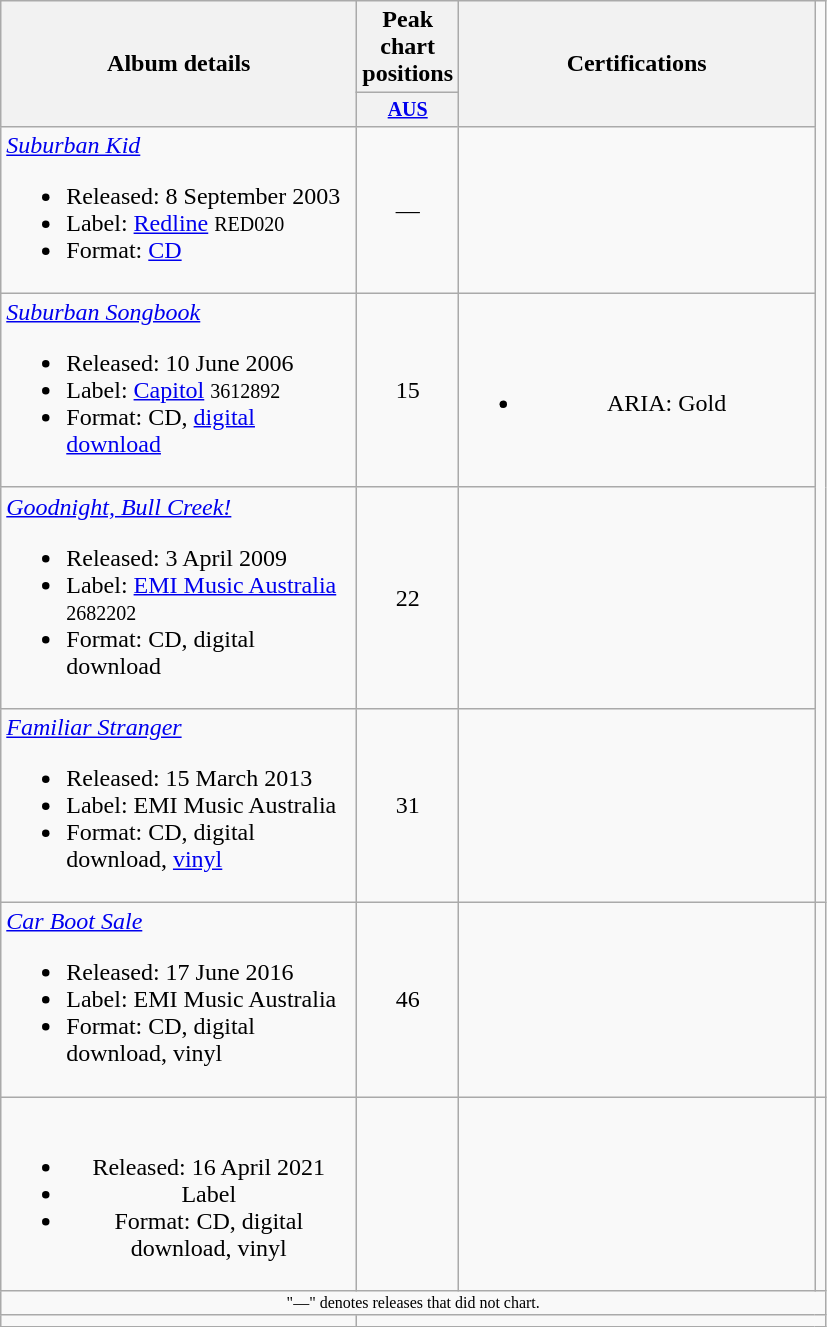<table class="wikitable" style="text-align:center;">
<tr>
<th rowspan="2" width="230">Album details</th>
<th colspan="1">Peak chart positions</th>
<th rowspan="2" width="230">Certifications</th>
</tr>
<tr style="font-size:smaller;">
<th width="30"><a href='#'>AUS</a><br></th>
</tr>
<tr>
<td align=left><em><a href='#'>Suburban Kid</a></em><br><ul><li>Released: 8 September 2003</li><li>Label: <a href='#'>Redline</a> <small>RED020</small></li><li>Format: <a href='#'>CD</a></li></ul></td>
<td>—</td>
<td></td>
</tr>
<tr>
<td align=left><em><a href='#'>Suburban Songbook</a></em><br><ul><li>Released: 10 June 2006</li><li>Label: <a href='#'>Capitol</a> <small>3612892</small></li><li>Format: CD, <a href='#'>digital download</a></li></ul></td>
<td>15</td>
<td><br><ul><li>ARIA: Gold</li></ul></td>
</tr>
<tr>
<td align=left><em><a href='#'>Goodnight, Bull Creek!</a></em><br><ul><li>Released: 3 April 2009</li><li>Label: <a href='#'>EMI Music Australia</a> <small>2682202</small></li><li>Format: CD, digital download</li></ul></td>
<td>22</td>
<td></td>
</tr>
<tr>
<td align=left><em><a href='#'>Familiar Stranger</a></em><br><ul><li>Released: 15 March 2013</li><li>Label: EMI Music Australia</li><li>Format: CD, digital download, <a href='#'>vinyl</a></li></ul></td>
<td>31</td>
<td></td>
</tr>
<tr>
<td align=left><em><a href='#'>Car Boot Sale</a></em><br><ul><li>Released: 17 June 2016</li><li>Label: EMI Music Australia</li><li>Format: CD, digital download, vinyl</li></ul></td>
<td>46</td>
<td></td>
<td></td>
</tr>
<tr>
<td><em></em><br><ul><li>Released: 16 April 2021</li><li>Label</li><li>Format: CD, digital download, vinyl</li></ul></td>
<td></td>
<td></td>
<td></td>
</tr>
<tr>
<td align="center" colspan="4" style="font-size: 8pt">"—" denotes releases that did not chart.</td>
</tr>
<tr>
<td></td>
</tr>
</table>
